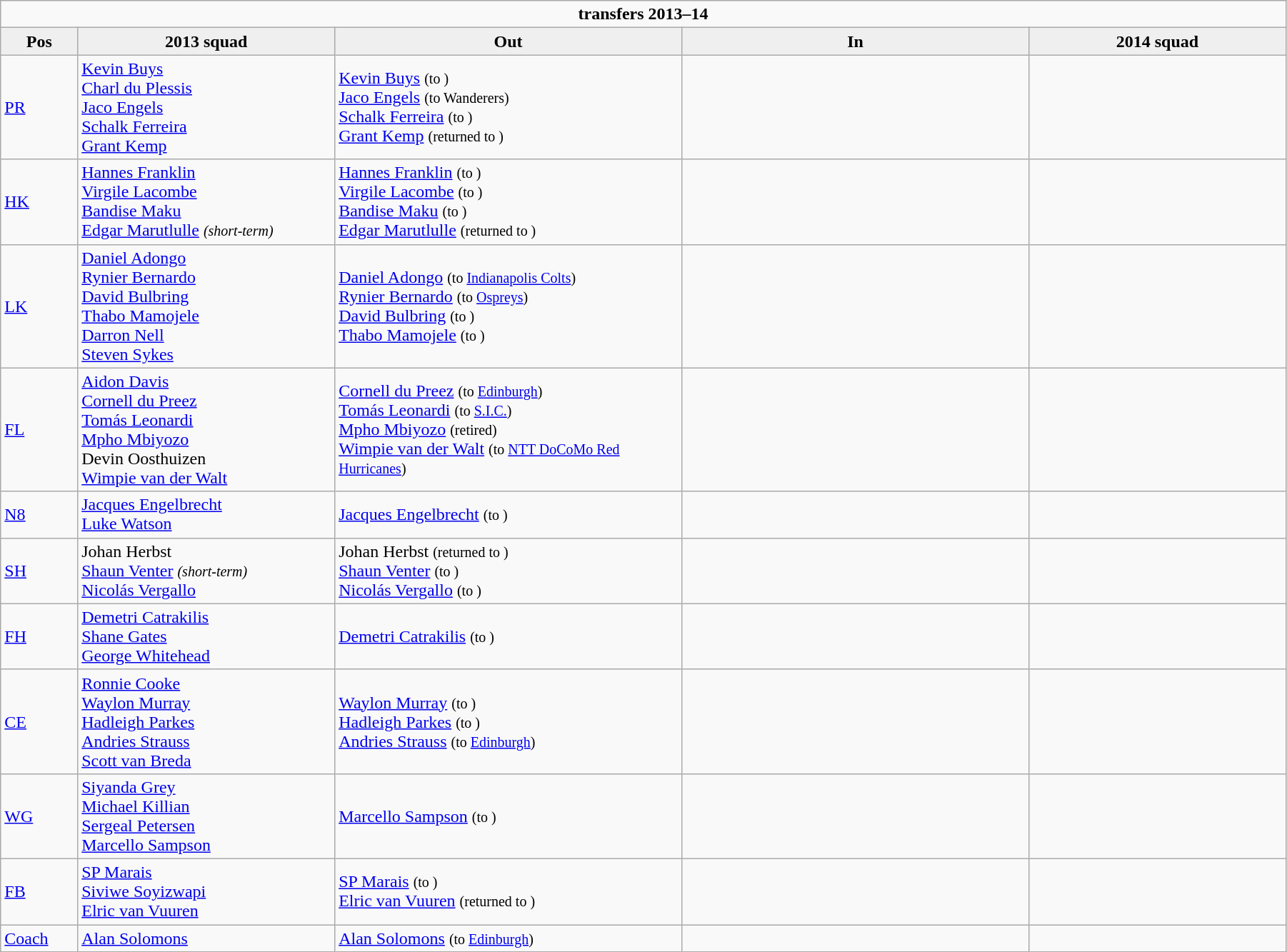<table class="wikitable" style="text-align: left; width:95%">
<tr>
<td colspan="100%" style="text-align:center;"><strong> transfers 2013–14</strong></td>
</tr>
<tr>
<th style="background:#efefef; width:6%;">Pos</th>
<th style="background:#efefef; width:20%;">2013 squad</th>
<th style="background:#efefef; width:27%;">Out</th>
<th style="background:#efefef; width:27%;">In</th>
<th style="background:#efefef; width:20%;">2014 squad</th>
</tr>
<tr>
<td><a href='#'>PR</a></td>
<td> <a href='#'>Kevin Buys</a><br><a href='#'>Charl du Plessis</a><br><a href='#'>Jaco Engels</a><br><a href='#'>Schalk Ferreira</a><br><a href='#'>Grant Kemp</a></td>
<td>  <a href='#'>Kevin Buys</a> <small>(to )</small><br> <a href='#'>Jaco Engels</a> <small>(to  Wanderers)</small><br> <a href='#'>Schalk Ferreira</a> <small>(to )</small><br> <a href='#'>Grant Kemp</a> <small>(returned to )</small></td>
<td> </td>
<td> </td>
</tr>
<tr>
<td><a href='#'>HK</a></td>
<td> <a href='#'>Hannes Franklin</a><br><a href='#'>Virgile Lacombe</a><br><a href='#'>Bandise Maku</a><br><a href='#'>Edgar Marutlulle</a> <small><em>(short-term)</em></small></td>
<td>  <a href='#'>Hannes Franklin</a> <small>(to )</small><br> <a href='#'>Virgile Lacombe</a> <small>(to )</small><br> <a href='#'>Bandise Maku</a> <small>(to )</small><br> <a href='#'>Edgar Marutlulle</a> <small>(returned to )</small></td>
<td> </td>
<td> </td>
</tr>
<tr>
<td><a href='#'>LK</a></td>
<td> <a href='#'>Daniel Adongo</a><br><a href='#'>Rynier Bernardo</a><br><a href='#'>David Bulbring</a><br><a href='#'>Thabo Mamojele</a><br><a href='#'>Darron Nell</a><br><a href='#'>Steven Sykes</a></td>
<td>  <a href='#'>Daniel Adongo</a> <small>(to  <a href='#'>Indianapolis Colts</a>)</small><br> <a href='#'>Rynier Bernardo</a> <small>(to  <a href='#'>Ospreys</a>)</small><br> <a href='#'>David Bulbring</a> <small>(to )</small><br> <a href='#'>Thabo Mamojele</a> <small>(to )</small></td>
<td> </td>
<td> </td>
</tr>
<tr>
<td><a href='#'>FL</a></td>
<td> <a href='#'>Aidon Davis</a><br><a href='#'>Cornell du Preez</a><br><a href='#'>Tomás Leonardi</a><br><a href='#'>Mpho Mbiyozo</a><br>Devin Oosthuizen<br><a href='#'>Wimpie van der Walt</a></td>
<td>  <a href='#'>Cornell du Preez</a> <small>(to  <a href='#'>Edinburgh</a>)</small><br> <a href='#'>Tomás Leonardi</a> <small>(to  <a href='#'>S.I.C.</a>)</small><br> <a href='#'>Mpho Mbiyozo</a> <small>(retired)</small><br> <a href='#'>Wimpie van der Walt</a> <small>(to  <a href='#'>NTT DoCoMo Red Hurricanes</a>)</small></td>
<td> </td>
<td> </td>
</tr>
<tr>
<td><a href='#'>N8</a></td>
<td> <a href='#'>Jacques Engelbrecht</a><br><a href='#'>Luke Watson</a></td>
<td>  <a href='#'>Jacques Engelbrecht</a> <small>(to )</small></td>
<td> </td>
<td> </td>
</tr>
<tr>
<td><a href='#'>SH</a></td>
<td> Johan Herbst<br><a href='#'>Shaun Venter</a> <small><em>(short-term)</em></small><br><a href='#'>Nicolás Vergallo</a></td>
<td>  Johan Herbst <small>(returned to )</small><br> <a href='#'>Shaun Venter</a> <small>(to )</small><br> <a href='#'>Nicolás Vergallo</a> <small>(to )</small></td>
<td> </td>
<td> </td>
</tr>
<tr>
<td><a href='#'>FH</a></td>
<td> <a href='#'>Demetri Catrakilis</a><br><a href='#'>Shane Gates</a><br><a href='#'>George Whitehead</a></td>
<td>  <a href='#'>Demetri Catrakilis</a> <small>(to )</small></td>
<td> </td>
<td> </td>
</tr>
<tr>
<td><a href='#'>CE</a></td>
<td> <a href='#'>Ronnie Cooke</a><br><a href='#'>Waylon Murray</a><br><a href='#'>Hadleigh Parkes</a><br><a href='#'>Andries Strauss</a><br><a href='#'>Scott van Breda</a></td>
<td>  <a href='#'>Waylon Murray</a> <small>(to )</small><br> <a href='#'>Hadleigh Parkes</a> <small>(to )</small><br> <a href='#'>Andries Strauss</a> <small>(to  <a href='#'>Edinburgh</a>)</small></td>
<td> </td>
<td> </td>
</tr>
<tr>
<td><a href='#'>WG</a></td>
<td> <a href='#'>Siyanda Grey</a><br><a href='#'>Michael Killian</a><br><a href='#'>Sergeal Petersen</a><br><a href='#'>Marcello Sampson</a></td>
<td>  <a href='#'>Marcello Sampson</a> <small>(to )</small></td>
<td> </td>
<td> </td>
</tr>
<tr>
<td><a href='#'>FB</a></td>
<td> <a href='#'>SP Marais</a><br><a href='#'>Siviwe Soyizwapi</a><br><a href='#'>Elric van Vuuren</a></td>
<td>  <a href='#'>SP Marais</a> <small>(to )</small><br> <a href='#'>Elric van Vuuren</a> <small>(returned to )</small></td>
<td> </td>
<td> </td>
</tr>
<tr>
<td><a href='#'>Coach</a></td>
<td> <a href='#'>Alan Solomons</a></td>
<td>  <a href='#'>Alan Solomons</a> <small>(to  <a href='#'>Edinburgh</a>)</small></td>
<td> </td>
<td> </td>
</tr>
</table>
